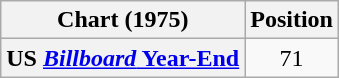<table class="wikitable sortable plainrowheaders">
<tr>
<th scope="col">Chart (1975)</th>
<th scope="col">Position</th>
</tr>
<tr>
<th scope="row">US <a href='#'><em>Billboard</em> Year-End</a></th>
<td align="center">71</td>
</tr>
</table>
